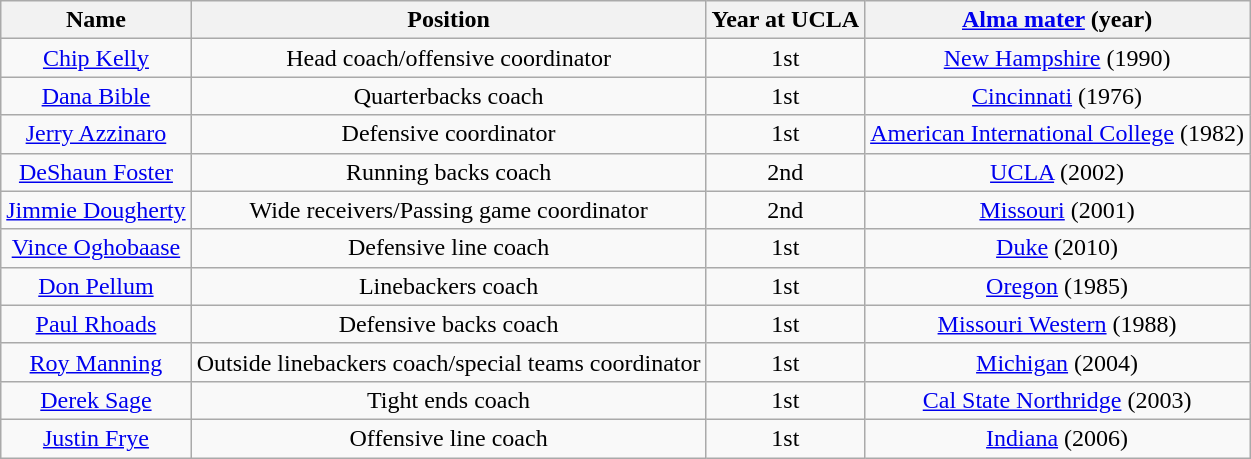<table class="wikitable" style="text-align:center;">
<tr>
<th>Name</th>
<th>Position</th>
<th>Year at UCLA</th>
<th><a href='#'>Alma mater</a> (year)</th>
</tr>
<tr>
<td><a href='#'>Chip Kelly</a></td>
<td>Head coach/offensive coordinator</td>
<td>1st</td>
<td><a href='#'>New Hampshire</a> (1990)</td>
</tr>
<tr>
<td><a href='#'>Dana Bible</a></td>
<td>Quarterbacks coach</td>
<td>1st</td>
<td><a href='#'>Cincinnati</a> (1976)</td>
</tr>
<tr>
<td><a href='#'>Jerry Azzinaro</a></td>
<td>Defensive coordinator</td>
<td>1st</td>
<td><a href='#'>American International College</a> (1982)</td>
</tr>
<tr>
<td><a href='#'>DeShaun Foster</a></td>
<td>Running backs coach</td>
<td>2nd</td>
<td><a href='#'>UCLA</a> (2002)</td>
</tr>
<tr>
<td><a href='#'>Jimmie Dougherty</a></td>
<td>Wide receivers/Passing game coordinator</td>
<td>2nd</td>
<td><a href='#'>Missouri</a> (2001)</td>
</tr>
<tr>
<td><a href='#'>Vince Oghobaase</a></td>
<td>Defensive line coach</td>
<td>1st</td>
<td><a href='#'>Duke</a> (2010)</td>
</tr>
<tr>
<td><a href='#'>Don Pellum</a></td>
<td>Linebackers coach</td>
<td>1st</td>
<td><a href='#'>Oregon</a> (1985)</td>
</tr>
<tr>
<td><a href='#'>Paul Rhoads</a></td>
<td>Defensive backs coach</td>
<td>1st</td>
<td><a href='#'>Missouri Western</a> (1988)</td>
</tr>
<tr>
<td><a href='#'>Roy Manning</a></td>
<td>Outside linebackers coach/special teams coordinator</td>
<td>1st</td>
<td><a href='#'>Michigan</a> (2004)</td>
</tr>
<tr>
<td><a href='#'>Derek Sage</a></td>
<td>Tight ends coach</td>
<td>1st</td>
<td><a href='#'>Cal State Northridge</a> (2003)</td>
</tr>
<tr>
<td><a href='#'>Justin Frye</a></td>
<td>Offensive line coach</td>
<td>1st</td>
<td><a href='#'>Indiana</a> (2006)</td>
</tr>
</table>
